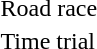<table>
<tr>
<td>Road race</td>
<td></td>
<td></td>
<td></td>
</tr>
<tr>
<td>Time trial</td>
<td></td>
<td></td>
<td></td>
</tr>
</table>
